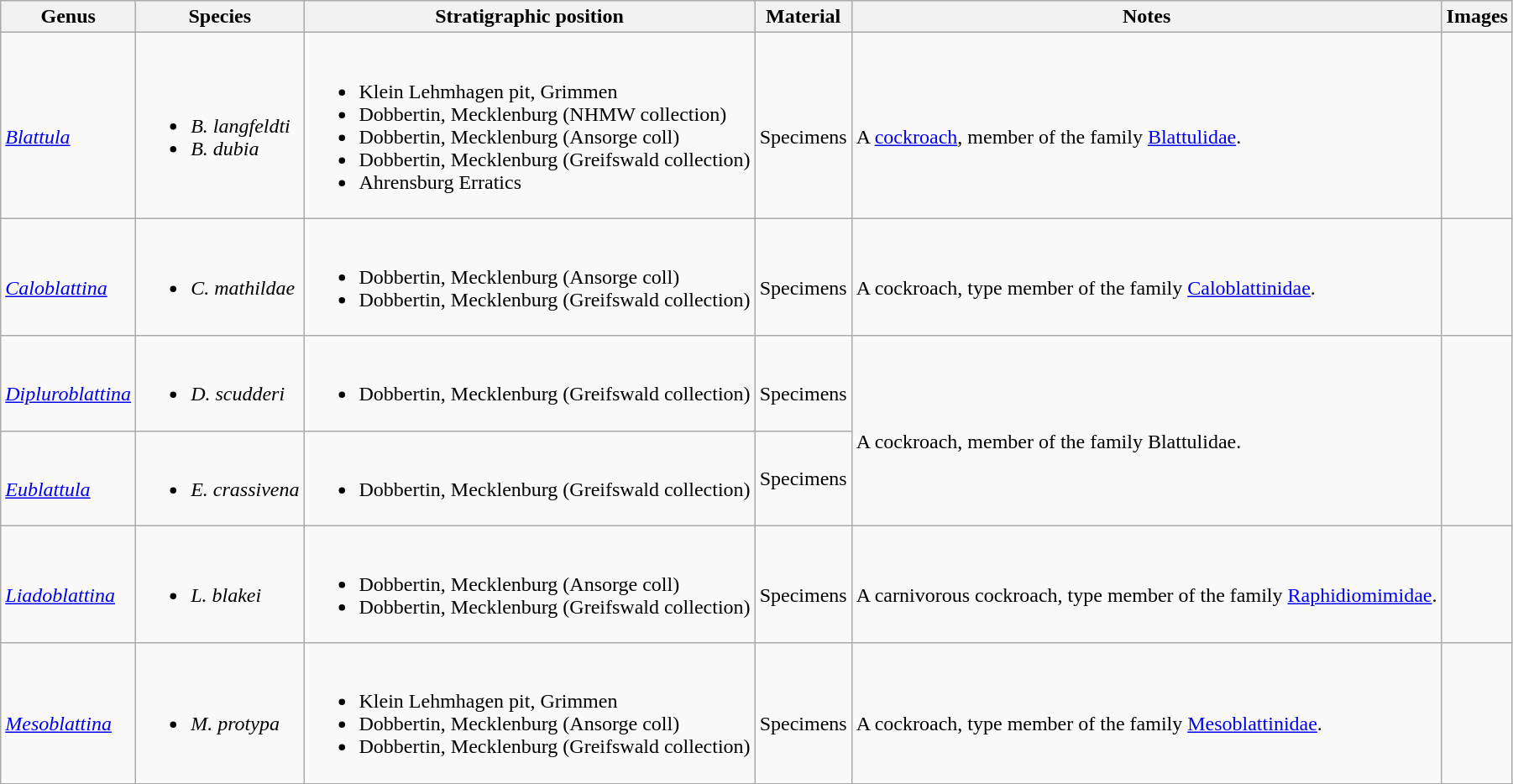<table class = "wikitable">
<tr>
<th>Genus</th>
<th>Species</th>
<th>Stratigraphic position</th>
<th>Material</th>
<th>Notes</th>
<th>Images</th>
</tr>
<tr>
<td><br><em><a href='#'>Blattula</a></em></td>
<td><br><ul><li><em>B. langfeldti</em></li><li><em>B. dubia</em></li></ul></td>
<td><br><ul><li>Klein Lehmhagen pit, Grimmen</li><li>Dobbertin, Mecklenburg (NHMW collection)</li><li>Dobbertin, Mecklenburg (Ansorge coll)</li><li>Dobbertin, Mecklenburg (Greifswald collection)</li><li>Ahrensburg Erratics</li></ul></td>
<td><br>Specimens</td>
<td><br>A <a href='#'>cockroach</a>, member of the family <a href='#'>Blattulidae</a>.</td>
<td></td>
</tr>
<tr>
<td><br><em><a href='#'>Caloblattina</a></em></td>
<td><br><ul><li><em>C. mathildae</em></li></ul></td>
<td><br><ul><li>Dobbertin, Mecklenburg (Ansorge coll)</li><li>Dobbertin, Mecklenburg (Greifswald collection)</li></ul></td>
<td><br>Specimens</td>
<td><br>A cockroach, type member of the family <a href='#'>Caloblattinidae</a>.</td>
<td></td>
</tr>
<tr>
<td><br><em><a href='#'>Dipluroblattina</a></em></td>
<td><br><ul><li><em>D. scudderi</em></li></ul></td>
<td><br><ul><li>Dobbertin, Mecklenburg (Greifswald collection)</li></ul></td>
<td><br>Specimens</td>
<td rowspan="2"><br>A cockroach, member of the family Blattulidae.</td>
<td rowspan="2"></td>
</tr>
<tr>
<td><br><em><a href='#'>Eublattula</a></em></td>
<td><br><ul><li><em>E. crassivena</em></li></ul></td>
<td><br><ul><li>Dobbertin, Mecklenburg (Greifswald collection)</li></ul></td>
<td>Specimens</td>
</tr>
<tr>
<td><br><em><a href='#'>Liadoblattina</a></em></td>
<td><br><ul><li><em>L. blakei</em></li></ul></td>
<td><br><ul><li>Dobbertin, Mecklenburg (Ansorge coll)</li><li>Dobbertin, Mecklenburg (Greifswald collection)</li></ul></td>
<td><br>Specimens</td>
<td><br>A carnivorous cockroach, type member of the family <a href='#'>Raphidiomimidae</a>.</td>
<td></td>
</tr>
<tr>
<td><br><em><a href='#'>Mesoblattina</a></em></td>
<td><br><ul><li><em>M. protypa</em></li></ul></td>
<td><br><ul><li>Klein Lehmhagen pit, Grimmen</li><li>Dobbertin, Mecklenburg (Ansorge coll)</li><li>Dobbertin, Mecklenburg (Greifswald collection)</li></ul></td>
<td><br>Specimens</td>
<td><br>A cockroach, type member of the family <a href='#'>Mesoblattinidae</a>.</td>
<td></td>
</tr>
<tr>
</tr>
</table>
